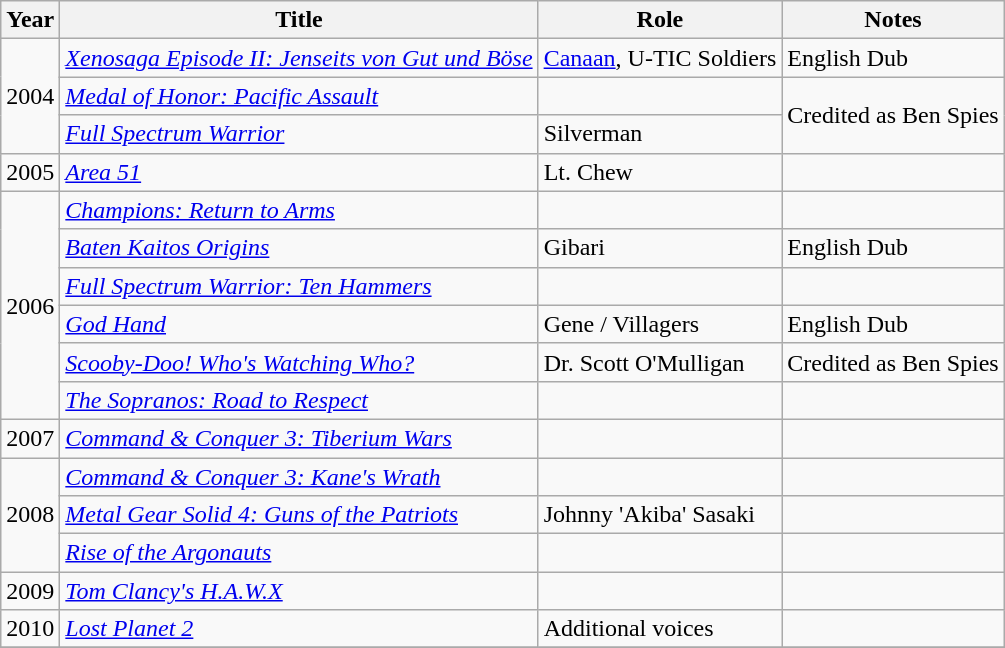<table class="wikitable sortable plainrowheaders" style="white-space:nowrap">
<tr>
<th>Year</th>
<th>Title</th>
<th>Role</th>
<th>Notes</th>
</tr>
<tr>
<td rowspan=3>2004</td>
<td><em><a href='#'>Xenosaga Episode II: Jenseits von Gut und Böse</a></em></td>
<td><a href='#'>Canaan</a>, U-TIC Soldiers</td>
<td>English Dub</td>
</tr>
<tr>
<td><em><a href='#'>Medal of Honor: Pacific Assault</a></em></td>
<td></td>
<td rowspan=2>Credited as Ben Spies</td>
</tr>
<tr>
<td><em><a href='#'>Full Spectrum Warrior</a></em></td>
<td>Silverman</td>
</tr>
<tr>
<td>2005</td>
<td><em><a href='#'>Area 51</a></em></td>
<td>Lt. Chew</td>
<td></td>
</tr>
<tr>
<td rowspan="6">2006</td>
<td><em><a href='#'>Champions: Return to Arms</a></em></td>
<td></td>
<td></td>
</tr>
<tr>
<td><em><a href='#'>Baten Kaitos Origins</a></em></td>
<td>Gibari</td>
<td>English Dub</td>
</tr>
<tr>
<td><em><a href='#'>Full Spectrum Warrior: Ten Hammers</a></em></td>
<td></td>
<td></td>
</tr>
<tr>
<td><em><a href='#'>God Hand</a></em></td>
<td>Gene / Villagers</td>
<td>English Dub</td>
</tr>
<tr>
<td><em><a href='#'>Scooby-Doo! Who's Watching Who?</a></em></td>
<td>Dr. Scott O'Mulligan</td>
<td>Credited as Ben Spies</td>
</tr>
<tr>
<td><em><a href='#'>The Sopranos: Road to Respect</a></em></td>
<td></td>
<td></td>
</tr>
<tr>
<td>2007</td>
<td><em><a href='#'>Command & Conquer 3: Tiberium Wars</a></em></td>
<td></td>
<td></td>
</tr>
<tr>
<td rowspan=3>2008</td>
<td><em><a href='#'>Command & Conquer 3: Kane's Wrath</a></em></td>
<td></td>
<td></td>
</tr>
<tr>
<td><em><a href='#'>Metal Gear Solid 4: Guns of the Patriots</a></em></td>
<td>Johnny 'Akiba' Sasaki</td>
<td></td>
</tr>
<tr>
<td><em><a href='#'>Rise of the Argonauts</a></em></td>
<td></td>
<td></td>
</tr>
<tr>
<td>2009</td>
<td><em><a href='#'>Tom Clancy's H.A.W.X</a></em></td>
<td></td>
<td></td>
</tr>
<tr>
<td>2010</td>
<td><em><a href='#'>Lost Planet 2</a></em></td>
<td>Additional voices</td>
<td></td>
</tr>
<tr>
</tr>
</table>
